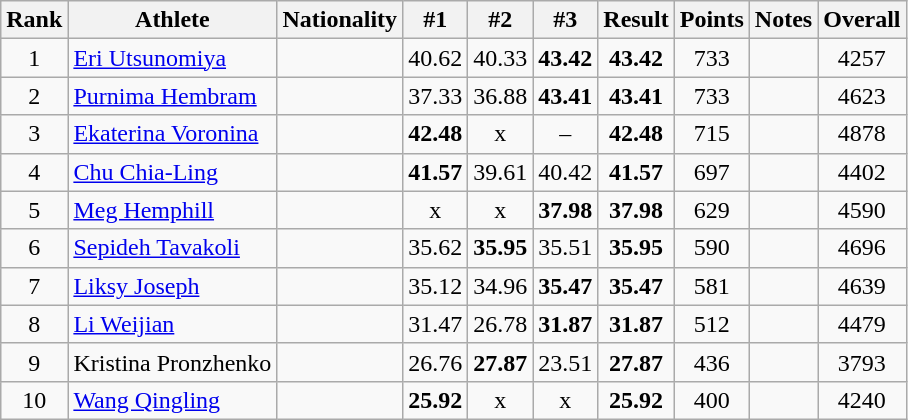<table class="wikitable sortable" style="text-align:center">
<tr>
<th>Rank</th>
<th>Athlete</th>
<th>Nationality</th>
<th>#1</th>
<th>#2</th>
<th>#3</th>
<th>Result</th>
<th>Points</th>
<th>Notes</th>
<th>Overall</th>
</tr>
<tr>
<td>1</td>
<td align=left><a href='#'>Eri Utsunomiya</a></td>
<td align=left></td>
<td>40.62</td>
<td>40.33</td>
<td><strong>43.42</strong></td>
<td><strong>43.42</strong></td>
<td>733</td>
<td></td>
<td>4257</td>
</tr>
<tr>
<td>2</td>
<td align=left><a href='#'>Purnima Hembram</a></td>
<td align=left></td>
<td>37.33</td>
<td>36.88</td>
<td><strong>43.41</strong></td>
<td><strong>43.41</strong></td>
<td>733</td>
<td></td>
<td>4623</td>
</tr>
<tr>
<td>3</td>
<td align=left><a href='#'>Ekaterina Voronina</a></td>
<td align=left></td>
<td><strong>42.48</strong></td>
<td>x</td>
<td>–</td>
<td><strong>42.48</strong></td>
<td>715</td>
<td></td>
<td>4878</td>
</tr>
<tr>
<td>4</td>
<td align=left><a href='#'>Chu Chia-Ling</a></td>
<td align=left></td>
<td><strong>41.57</strong></td>
<td>39.61</td>
<td>40.42</td>
<td><strong>41.57</strong></td>
<td>697</td>
<td></td>
<td>4402</td>
</tr>
<tr>
<td>5</td>
<td align=left><a href='#'>Meg Hemphill</a></td>
<td align=left></td>
<td>x</td>
<td>x</td>
<td><strong>37.98</strong></td>
<td><strong>37.98</strong></td>
<td>629</td>
<td></td>
<td>4590</td>
</tr>
<tr>
<td>6</td>
<td align=left><a href='#'>Sepideh Tavakoli</a></td>
<td align=left></td>
<td>35.62</td>
<td><strong>35.95</strong></td>
<td>35.51</td>
<td><strong>35.95</strong></td>
<td>590</td>
<td></td>
<td>4696</td>
</tr>
<tr>
<td>7</td>
<td align=left><a href='#'>Liksy Joseph</a></td>
<td align=left></td>
<td>35.12</td>
<td>34.96</td>
<td><strong>35.47</strong></td>
<td><strong>35.47</strong></td>
<td>581</td>
<td></td>
<td>4639</td>
</tr>
<tr>
<td>8</td>
<td align=left><a href='#'>Li Weijian</a></td>
<td align=left></td>
<td>31.47</td>
<td>26.78</td>
<td><strong>31.87</strong></td>
<td><strong>31.87</strong></td>
<td>512</td>
<td></td>
<td>4479</td>
</tr>
<tr>
<td>9</td>
<td align=left>Kristina Pronzhenko</td>
<td align=left></td>
<td>26.76</td>
<td><strong>27.87</strong></td>
<td>23.51</td>
<td><strong>27.87</strong></td>
<td>436</td>
<td></td>
<td>3793</td>
</tr>
<tr>
<td>10</td>
<td align=left><a href='#'>Wang Qingling</a></td>
<td align=left></td>
<td><strong>25.92</strong></td>
<td>x</td>
<td>x</td>
<td><strong>25.92</strong></td>
<td>400</td>
<td></td>
<td>4240</td>
</tr>
</table>
